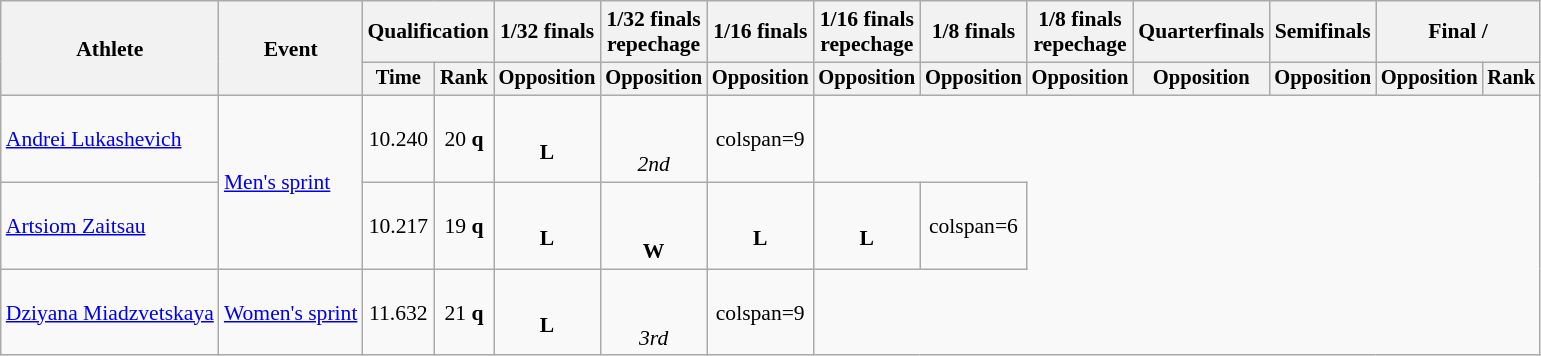<table class="wikitable" style="text-align:center; font-size:90%">
<tr>
<th rowspan=2>Athlete</th>
<th rowspan=2>Event</th>
<th colspan=2>Qualification</th>
<th>1/32 finals</th>
<th>1/32 finals<br>repechage</th>
<th>1/16 finals</th>
<th>1/16 finals<br>repechage</th>
<th>1/8 finals</th>
<th>1/8 finals<br>repechage</th>
<th>Quarterfinals</th>
<th>Semifinals</th>
<th colspan=2>Final / </th>
</tr>
<tr style="font-size:95%">
<th>Time</th>
<th>Rank</th>
<th>Opposition</th>
<th>Opposition</th>
<th>Opposition</th>
<th>Opposition</th>
<th>Opposition</th>
<th>Opposition</th>
<th>Opposition</th>
<th>Opposition</th>
<th>Opposition</th>
<th>Rank</th>
</tr>
<tr>
<td align=left><a href='#'>Andrei Lukashevich</a></td>
<td align=left rowspan=2><a href='#'>Men's sprint</a></td>
<td>10.240</td>
<td>20 <strong>q</strong></td>
<td><br><strong>L</strong></td>
<td><br><br><em>2nd</em></td>
<td>colspan=9 </td>
</tr>
<tr>
<td align=left><a href='#'>Artsiom Zaitsau</a></td>
<td>10.217</td>
<td>19 <strong>q</strong></td>
<td><br><strong>L</strong></td>
<td><br><br><strong>W</strong></td>
<td><br><strong>L</strong></td>
<td><br><strong>L</strong></td>
<td>colspan=6 </td>
</tr>
<tr>
<td align=left><a href='#'>Dziyana Miadzvetskaya</a></td>
<td align=left><a href='#'>Women's sprint</a></td>
<td>11.632</td>
<td>21 <strong>q</strong></td>
<td><br><strong>L</strong></td>
<td><br><br><em>3rd</em></td>
<td>colspan=9 </td>
</tr>
</table>
